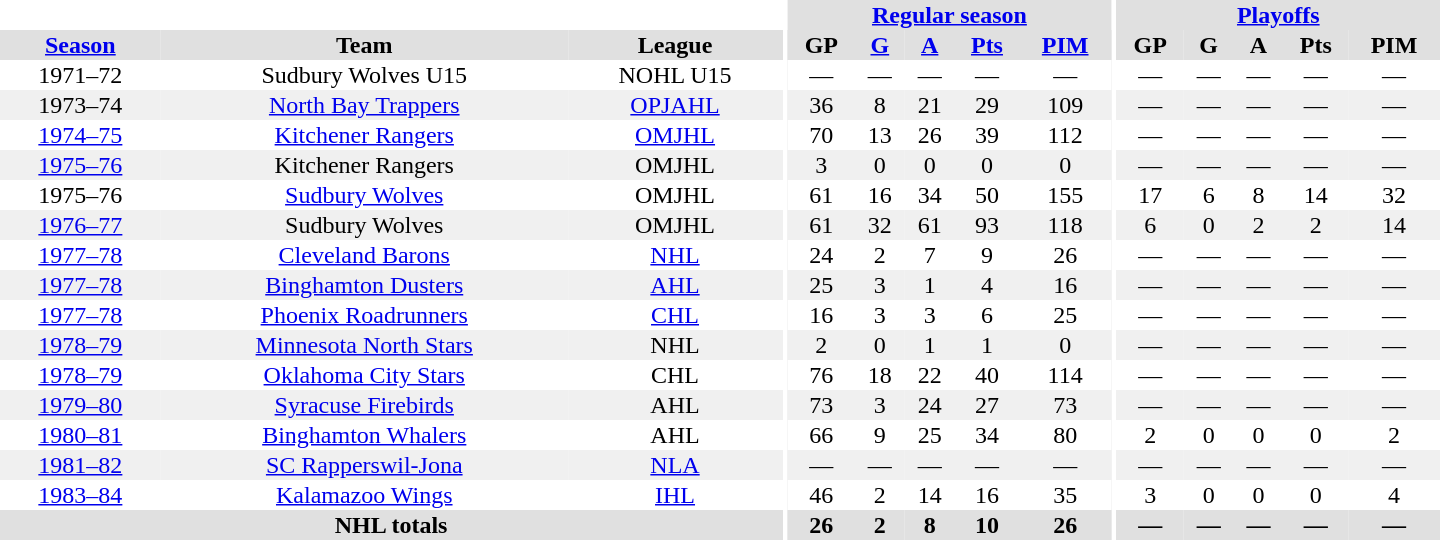<table border="0" cellpadding="1" cellspacing="0" style="text-align:center; width:60em">
<tr bgcolor="#e0e0e0">
<th colspan="3" bgcolor="#ffffff"></th>
<th rowspan="100" bgcolor="#ffffff"></th>
<th colspan="5"><a href='#'>Regular season</a></th>
<th rowspan="100" bgcolor="#ffffff"></th>
<th colspan="5"><a href='#'>Playoffs</a></th>
</tr>
<tr bgcolor="#e0e0e0">
<th><a href='#'>Season</a></th>
<th>Team</th>
<th>League</th>
<th>GP</th>
<th><a href='#'>G</a></th>
<th><a href='#'>A</a></th>
<th><a href='#'>Pts</a></th>
<th><a href='#'>PIM</a></th>
<th>GP</th>
<th>G</th>
<th>A</th>
<th>Pts</th>
<th>PIM</th>
</tr>
<tr>
<td>1971–72</td>
<td>Sudbury Wolves U15</td>
<td>NOHL U15</td>
<td>—</td>
<td>—</td>
<td>—</td>
<td>—</td>
<td>—</td>
<td>—</td>
<td>—</td>
<td>—</td>
<td>—</td>
<td>—</td>
</tr>
<tr bgcolor="#f0f0f0">
<td>1973–74</td>
<td><a href='#'>North Bay Trappers</a></td>
<td><a href='#'>OPJAHL</a></td>
<td>36</td>
<td>8</td>
<td>21</td>
<td>29</td>
<td>109</td>
<td>—</td>
<td>—</td>
<td>—</td>
<td>—</td>
<td>—</td>
</tr>
<tr>
<td><a href='#'>1974–75</a></td>
<td><a href='#'>Kitchener Rangers</a></td>
<td><a href='#'>OMJHL</a></td>
<td>70</td>
<td>13</td>
<td>26</td>
<td>39</td>
<td>112</td>
<td>—</td>
<td>—</td>
<td>—</td>
<td>—</td>
<td>—</td>
</tr>
<tr bgcolor="#f0f0f0">
<td><a href='#'>1975–76</a></td>
<td>Kitchener Rangers</td>
<td>OMJHL</td>
<td>3</td>
<td>0</td>
<td>0</td>
<td>0</td>
<td>0</td>
<td>—</td>
<td>—</td>
<td>—</td>
<td>—</td>
<td>—</td>
</tr>
<tr>
<td>1975–76</td>
<td><a href='#'>Sudbury Wolves</a></td>
<td>OMJHL</td>
<td>61</td>
<td>16</td>
<td>34</td>
<td>50</td>
<td>155</td>
<td>17</td>
<td>6</td>
<td>8</td>
<td>14</td>
<td>32</td>
</tr>
<tr bgcolor="#f0f0f0">
<td><a href='#'>1976–77</a></td>
<td>Sudbury Wolves</td>
<td>OMJHL</td>
<td>61</td>
<td>32</td>
<td>61</td>
<td>93</td>
<td>118</td>
<td>6</td>
<td>0</td>
<td>2</td>
<td>2</td>
<td>14</td>
</tr>
<tr>
<td><a href='#'>1977–78</a></td>
<td><a href='#'>Cleveland Barons</a></td>
<td><a href='#'>NHL</a></td>
<td>24</td>
<td>2</td>
<td>7</td>
<td>9</td>
<td>26</td>
<td>—</td>
<td>—</td>
<td>—</td>
<td>—</td>
<td>—</td>
</tr>
<tr bgcolor="#f0f0f0">
<td><a href='#'>1977–78</a></td>
<td><a href='#'>Binghamton Dusters</a></td>
<td><a href='#'>AHL</a></td>
<td>25</td>
<td>3</td>
<td>1</td>
<td>4</td>
<td>16</td>
<td>—</td>
<td>—</td>
<td>—</td>
<td>—</td>
<td>—</td>
</tr>
<tr>
<td><a href='#'>1977–78</a></td>
<td><a href='#'>Phoenix Roadrunners</a></td>
<td><a href='#'>CHL</a></td>
<td>16</td>
<td>3</td>
<td>3</td>
<td>6</td>
<td>25</td>
<td>—</td>
<td>—</td>
<td>—</td>
<td>—</td>
<td>—</td>
</tr>
<tr bgcolor="#f0f0f0">
<td><a href='#'>1978–79</a></td>
<td><a href='#'>Minnesota North Stars</a></td>
<td>NHL</td>
<td>2</td>
<td>0</td>
<td>1</td>
<td>1</td>
<td>0</td>
<td>—</td>
<td>—</td>
<td>—</td>
<td>—</td>
<td>—</td>
</tr>
<tr>
<td><a href='#'>1978–79</a></td>
<td><a href='#'>Oklahoma City Stars</a></td>
<td>CHL</td>
<td>76</td>
<td>18</td>
<td>22</td>
<td>40</td>
<td>114</td>
<td>—</td>
<td>—</td>
<td>—</td>
<td>—</td>
<td>—</td>
</tr>
<tr bgcolor="#f0f0f0">
<td><a href='#'>1979–80</a></td>
<td><a href='#'>Syracuse Firebirds</a></td>
<td>AHL</td>
<td>73</td>
<td>3</td>
<td>24</td>
<td>27</td>
<td>73</td>
<td>—</td>
<td>—</td>
<td>—</td>
<td>—</td>
<td>—</td>
</tr>
<tr>
<td><a href='#'>1980–81</a></td>
<td><a href='#'>Binghamton Whalers</a></td>
<td>AHL</td>
<td>66</td>
<td>9</td>
<td>25</td>
<td>34</td>
<td>80</td>
<td>2</td>
<td>0</td>
<td>0</td>
<td>0</td>
<td>2</td>
</tr>
<tr bgcolor="#f0f0f0">
<td><a href='#'>1981–82</a></td>
<td><a href='#'>SC Rapperswil-Jona</a></td>
<td><a href='#'>NLA</a></td>
<td>—</td>
<td>—</td>
<td>—</td>
<td>—</td>
<td>—</td>
<td>—</td>
<td>—</td>
<td>—</td>
<td>—</td>
<td>—</td>
</tr>
<tr>
<td><a href='#'>1983–84</a></td>
<td><a href='#'>Kalamazoo Wings</a></td>
<td><a href='#'>IHL</a></td>
<td>46</td>
<td>2</td>
<td>14</td>
<td>16</td>
<td>35</td>
<td>3</td>
<td>0</td>
<td>0</td>
<td>0</td>
<td>4</td>
</tr>
<tr bgcolor="#e0e0e0">
<th colspan="3">NHL totals</th>
<th>26</th>
<th>2</th>
<th>8</th>
<th>10</th>
<th>26</th>
<th>—</th>
<th>—</th>
<th>—</th>
<th>—</th>
<th>—</th>
</tr>
</table>
